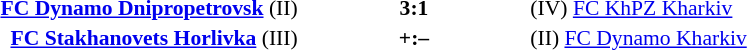<table width=100% cellspacing=1>
<tr>
<th width=20%></th>
<th width=12%></th>
<th width=20%></th>
<th></th>
</tr>
<tr style=font-size:90%>
<td align=right><strong><a href='#'>FC Dynamo Dnipropetrovsk</a></strong> (II)</td>
<td align=center><strong>3:1</strong></td>
<td>(IV) <a href='#'>FC KhPZ Kharkiv</a></td>
</tr>
<tr style=font-size:90%>
<td align=right><strong><a href='#'>FC Stakhanovets Horlivka</a></strong> (III)</td>
<td align=center><strong>+:–</strong></td>
<td>(II) <a href='#'>FC Dynamo Kharkiv</a></td>
<td align=center></td>
</tr>
</table>
